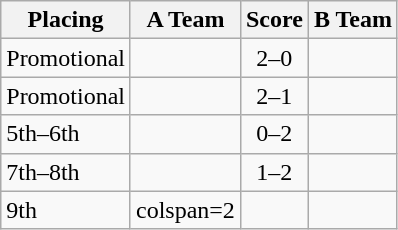<table class=wikitable style="border:1px solid #AAAAAA;">
<tr>
<th>Placing</th>
<th>A Team</th>
<th>Score</th>
<th>B Team</th>
</tr>
<tr>
<td>Promotional</td>
<td><strong></strong></td>
<td align="center">2–0</td>
<td></td>
</tr>
<tr>
<td>Promotional</td>
<td><strong></strong></td>
<td align="center">2–1</td>
<td></td>
</tr>
<tr>
<td>5th–6th</td>
<td></td>
<td align="center">0–2</td>
<td><strong></strong></td>
</tr>
<tr>
<td>7th–8th</td>
<td></td>
<td align="center">1–2</td>
<td><strong></strong></td>
</tr>
<tr>
<td>9th</td>
<td>colspan=2 </td>
<td></td>
</tr>
</table>
